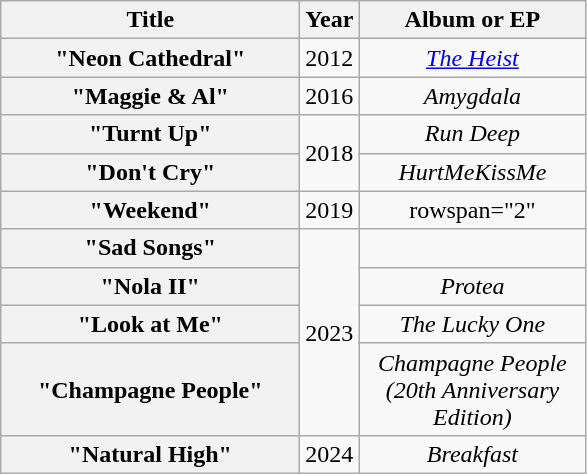<table class="wikitable plainrowheaders" style="text-align:center;">
<tr>
<th scope="col" style="width:12em;">Title</th>
<th scope="col">Year</th>
<th scope="col" style="width:9em;">Album or EP</th>
</tr>
<tr>
<th scope="row">"Neon Cathedral"<br></th>
<td>2012</td>
<td><em><a href='#'>The Heist</a></em></td>
</tr>
<tr>
<th scope="row">"Maggie & Al"<br></th>
<td>2016</td>
<td><em>Amygdala</em></td>
</tr>
<tr>
<th scope="row">"Turnt Up"<br></th>
<td rowspan="2">2018</td>
<td><em>Run Deep</em></td>
</tr>
<tr>
<th scope="row">"Don't Cry"<br></th>
<td><em>HurtMeKissMe</em></td>
</tr>
<tr>
<th scope="row">"Weekend"<br></th>
<td>2019</td>
<td>rowspan="2" </td>
</tr>
<tr>
<th scope="row">"Sad Songs"<br></th>
<td rowspan="4">2023</td>
</tr>
<tr>
<th scope="row">"Nola II"<br></th>
<td><em>Protea</em></td>
</tr>
<tr>
<th scope="row">"Look at Me"<br></th>
<td><em>The Lucky One</em></td>
</tr>
<tr>
<th scope="row">"Champagne People"<br></th>
<td><em>Champagne People (20th Anniversary Edition)</em></td>
</tr>
<tr>
<th scope="row">"Natural High"<br></th>
<td>2024</td>
<td><em>Breakfast</em></td>
</tr>
</table>
